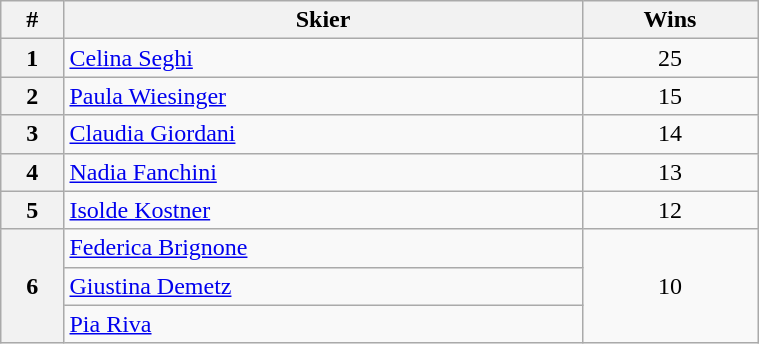<table class="wikitable" width=40% style="font-size:100%; text-align:center;">
<tr>
<th>#</th>
<th>Skier</th>
<th>Wins</th>
</tr>
<tr>
<th>1</th>
<td align=left><a href='#'>Celina Seghi</a></td>
<td>25</td>
</tr>
<tr>
<th>2</th>
<td align=left><a href='#'>Paula Wiesinger</a></td>
<td>15</td>
</tr>
<tr>
<th>3</th>
<td align=left><a href='#'>Claudia Giordani</a></td>
<td>14</td>
</tr>
<tr>
<th>4</th>
<td align=left><a href='#'>Nadia Fanchini</a></td>
<td>13</td>
</tr>
<tr>
<th>5</th>
<td align=left><a href='#'>Isolde Kostner</a></td>
<td>12</td>
</tr>
<tr>
<th rowspan=3>6</th>
<td align=left><a href='#'>Federica Brignone</a></td>
<td rowspan=3>10</td>
</tr>
<tr>
<td align=left><a href='#'>Giustina Demetz</a></td>
</tr>
<tr>
<td align=left><a href='#'>Pia Riva</a></td>
</tr>
</table>
